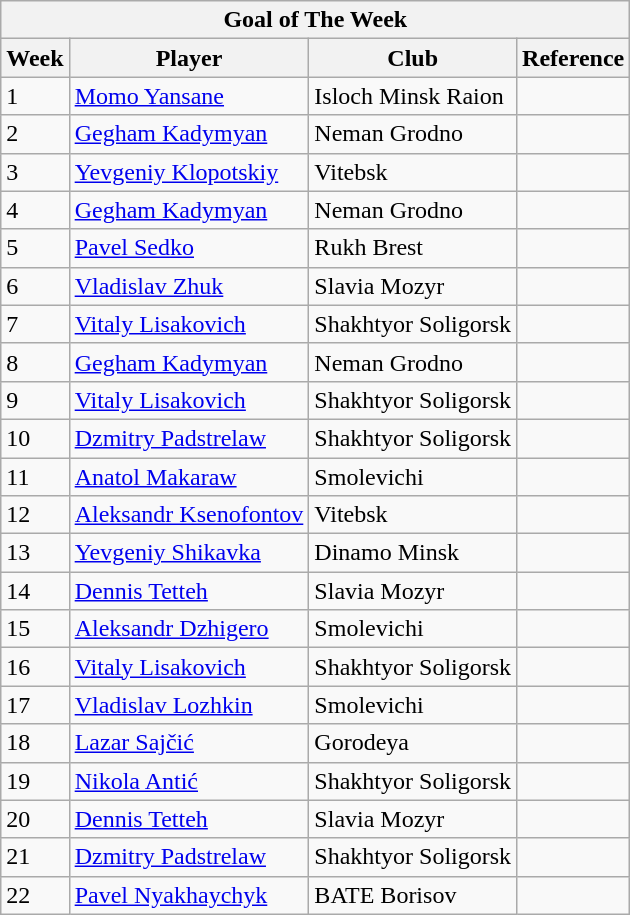<table class="wikitable collapsible collapsed">
<tr>
<th colspan="5">Goal of The Week</th>
</tr>
<tr>
<th>Week</th>
<th>Player</th>
<th>Club</th>
<th>Reference</th>
</tr>
<tr>
<td>1</td>
<td> <a href='#'>Momo Yansane</a></td>
<td>Isloch Minsk Raion</td>
<td align=center></td>
</tr>
<tr>
<td>2</td>
<td> <a href='#'>Gegham Kadymyan</a></td>
<td>Neman Grodno</td>
<td align=center></td>
</tr>
<tr>
<td>3</td>
<td> <a href='#'>Yevgeniy Klopotskiy</a></td>
<td>Vitebsk</td>
<td align=center></td>
</tr>
<tr>
<td>4</td>
<td> <a href='#'>Gegham Kadymyan</a></td>
<td>Neman Grodno</td>
<td align=center></td>
</tr>
<tr>
<td>5</td>
<td> <a href='#'>Pavel Sedko</a></td>
<td>Rukh Brest</td>
<td align=center></td>
</tr>
<tr>
<td>6</td>
<td> <a href='#'>Vladislav Zhuk</a></td>
<td>Slavia Mozyr</td>
<td align=center></td>
</tr>
<tr>
<td>7</td>
<td> <a href='#'>Vitaly Lisakovich</a></td>
<td>Shakhtyor Soligorsk</td>
<td align=center></td>
</tr>
<tr>
<td>8</td>
<td> <a href='#'>Gegham Kadymyan</a></td>
<td>Neman Grodno</td>
<td align=center></td>
</tr>
<tr>
<td>9</td>
<td> <a href='#'>Vitaly Lisakovich</a></td>
<td>Shakhtyor Soligorsk</td>
<td align=center></td>
</tr>
<tr>
<td>10</td>
<td> <a href='#'>Dzmitry Padstrelaw</a></td>
<td>Shakhtyor Soligorsk</td>
<td align=center></td>
</tr>
<tr>
<td>11</td>
<td> <a href='#'>Anatol Makaraw</a></td>
<td>Smolevichi</td>
<td align=center></td>
</tr>
<tr>
<td>12</td>
<td> <a href='#'>Aleksandr Ksenofontov</a></td>
<td>Vitebsk</td>
<td align=center></td>
</tr>
<tr>
<td>13</td>
<td> <a href='#'>Yevgeniy Shikavka</a></td>
<td>Dinamo Minsk</td>
<td align=center></td>
</tr>
<tr>
<td>14</td>
<td> <a href='#'>Dennis Tetteh</a></td>
<td>Slavia Mozyr</td>
<td align=center></td>
</tr>
<tr>
<td>15</td>
<td> <a href='#'>Aleksandr Dzhigero</a></td>
<td>Smolevichi</td>
<td align=center></td>
</tr>
<tr>
<td>16</td>
<td> <a href='#'>Vitaly Lisakovich</a></td>
<td>Shakhtyor Soligorsk</td>
<td align=center></td>
</tr>
<tr>
<td>17</td>
<td> <a href='#'>Vladislav Lozhkin</a></td>
<td>Smolevichi</td>
<td align=center></td>
</tr>
<tr>
<td>18</td>
<td> <a href='#'>Lazar Sajčić</a></td>
<td>Gorodeya</td>
<td align=center></td>
</tr>
<tr>
<td>19</td>
<td> <a href='#'>Nikola Antić</a></td>
<td>Shakhtyor Soligorsk</td>
<td align=center></td>
</tr>
<tr>
<td>20</td>
<td> <a href='#'>Dennis Tetteh</a></td>
<td>Slavia Mozyr</td>
<td align=center></td>
</tr>
<tr>
<td>21</td>
<td> <a href='#'>Dzmitry Padstrelaw</a></td>
<td>Shakhtyor Soligorsk</td>
<td align=center></td>
</tr>
<tr>
<td>22</td>
<td> <a href='#'>Pavel Nyakhaychyk</a></td>
<td>BATE Borisov</td>
<td align=center></td>
</tr>
</table>
